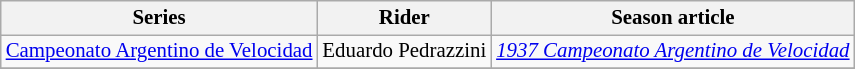<table class="wikitable" style="font-size: 87%;">
<tr>
<th>Series</th>
<th>Rider</th>
<th>Season article</th>
</tr>
<tr>
<td><a href='#'>Campeonato Argentino de Velocidad</a></td>
<td> Eduardo Pedrazzini</td>
<td><em><a href='#'>1937 Campeonato Argentino de Velocidad</a></em></td>
</tr>
<tr>
</tr>
</table>
